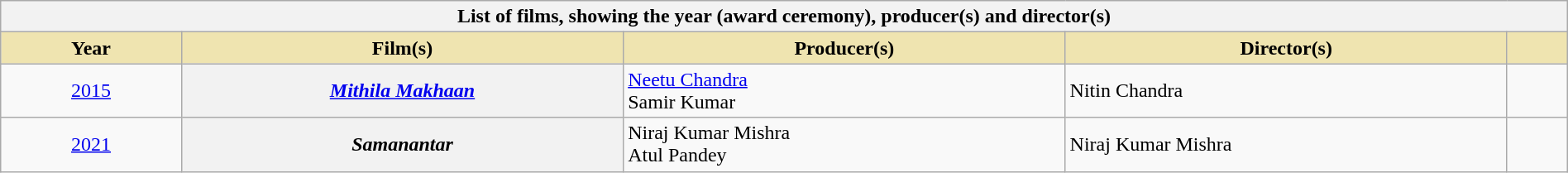<table class="wikitable plainrowheaders" style="width:100%">
<tr>
<th colspan="5">List of films, showing the year (award ceremony), producer(s) and director(s)</th>
</tr>
<tr>
<th scope="col" style="background-color:#EFE4B0;width:9%;">Year</th>
<th scope="col" style="background-color:#EFE4B0;width:22%;">Film(s)</th>
<th scope="col" style="background-color:#EFE4B0;width:22%;">Producer(s)</th>
<th scope="col" style="background-color:#EFE4B0;width:22%;">Director(s)</th>
<th scope="col" style="background-color:#EFE4B0;width:3%;" class="unsortable"></th>
</tr>
<tr>
<td style="text-align:center;"><a href='#'>2015<br></a></td>
<th scope="row"><em><a href='#'>Mithila Makhaan</a></em></th>
<td><a href='#'>Neetu Chandra</a><br>Samir Kumar</td>
<td>Nitin Chandra</td>
<td align="center"></td>
</tr>
<tr>
<td style="text-align:center;"><a href='#'>2021<br></a></td>
<th scope="row"><em>Samanantar</em></th>
<td> Niraj Kumar Mishra<br> Atul Pandey</td>
<td>Niraj Kumar Mishra</td>
<td align="center"></td>
</tr>
</table>
